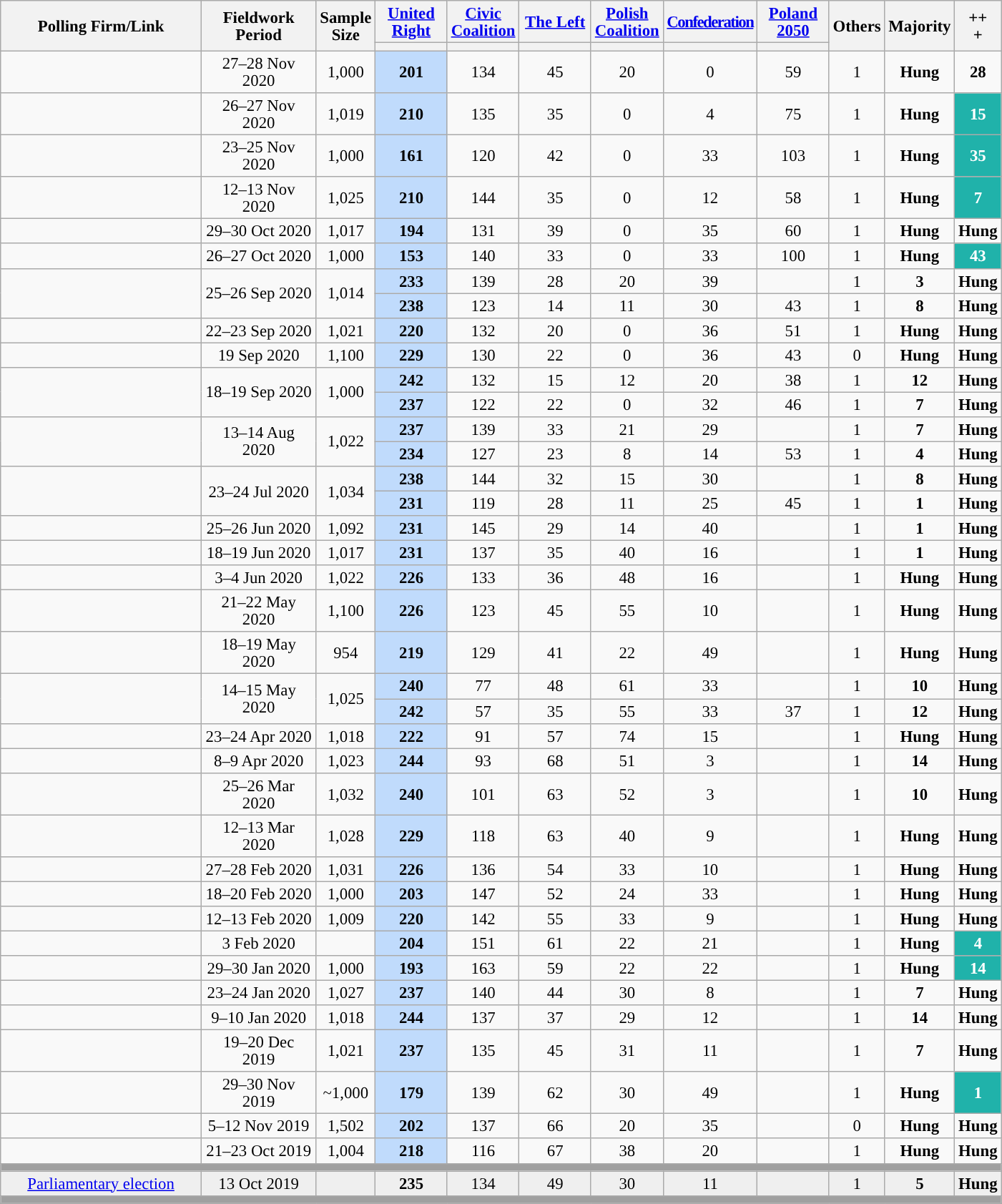<table class="wikitable sortable collapsible" style="text-align:center; font-size:95%; line-height:16px">
<tr background-color:#E9E9E9">
<th rowspan="2" style="width:180px;">Polling Firm/Link</th>
<th rowspan="2" data-sort-type="date" style="width:100px;">Fieldwork<br>Period</th>
<th rowspan="2" style="width:20px;">Sample Size</th>
<th style="width:60px;" class="unsortable"><a href='#'>United Right</a></th>
<th style="width:60px;" class="unsortable"><a href='#'>Civic Coalition</a></th>
<th style="width:60px;" class="unsortable"><a href='#'>The Left</a></th>
<th style="width:60px;" class="unsortable"><a href='#'>Polish Coalition</a></th>
<th style="width:60px;letter-spacing: -1px;" class="unsortable"><a href='#'>Confederation</a></th>
<th style="width:60px;" class="unsortable"><a href='#'>Poland 2050</a></th>
<th rowspan="2" data-sort-type="number" style="width:40px;">Others</th>
<th rowspan="2" data-sort-type="number" style="width:30px;">Majority</th>
<th rowspan="2" data-sort-type="number" style="width:30px;">++<br>+</th>
</tr>
<tr>
<th data-sort-type="number" style="height:1px; background:"></th>
<th data-sort-type="number" style="height:1px; background:"></th>
<th data-sort-type="number" style="height:1px; background:"></th>
<th data-sort-type="number" style="height:1px; background:"></th>
<th data-sort-type="number" style="height:1px; background:"></th>
<th data-sort-type="number" style="height:1px; background:"></th>
</tr>
<tr>
<td></td>
<td data-sort-value="2020-11-28">27–28 Nov 2020</td>
<td>1,000</td>
<td style="background:#C0DBFC;"><strong>201</strong></td>
<td>134</td>
<td>45</td>
<td>20</td>
<td>0</td>
<td>59</td>
<td>1</td>
<td><strong>Hung</strong></td>
<td><strong>28</strong></td>
</tr>
<tr>
<td></td>
<td data-sort-value="2020-11-27">26–27 Nov 2020</td>
<td>1,019</td>
<td style="background:#C0DBFC;"><strong>210</strong></td>
<td>135</td>
<td>35</td>
<td>0</td>
<td>4</td>
<td>75</td>
<td>1</td>
<td><strong>Hung</strong></td>
<td style="background:#20B2AA; color:white;"><strong>15</strong></td>
</tr>
<tr>
<td></td>
<td data-sort-value="2020-11-25">23–25 Nov 2020</td>
<td>1,000</td>
<td style="background:#C0DBFC;"><strong>161</strong></td>
<td>120</td>
<td>42</td>
<td>0</td>
<td>33</td>
<td>103</td>
<td>1</td>
<td><strong>Hung</strong></td>
<td style="background:#20B2AA; color:white;"><strong>35</strong></td>
</tr>
<tr>
<td></td>
<td data-sort-value="2020-11-13">12–13 Nov 2020</td>
<td>1,025</td>
<td style="background:#C0DBFC;"><strong>210</strong></td>
<td>144</td>
<td>35</td>
<td>0</td>
<td>12</td>
<td>58</td>
<td>1</td>
<td><strong>Hung</strong></td>
<td style="background:#20B2AA; color:white;"><strong>7</strong></td>
</tr>
<tr>
<td></td>
<td data-sort-value="2020-10-30">29–30 Oct 2020</td>
<td>1,017</td>
<td style="background:#C0DBFC;"><strong>194</strong></td>
<td>131</td>
<td>39</td>
<td>0</td>
<td>35</td>
<td>60</td>
<td>1</td>
<td><strong>Hung</strong></td>
<td><strong>Hung</strong></td>
</tr>
<tr>
<td></td>
<td data-sort-value="2020-10-27">26–27 Oct 2020</td>
<td>1,000</td>
<td style="background:#C0DBFC;"><strong>153</strong></td>
<td>140</td>
<td>33</td>
<td>0</td>
<td>33</td>
<td>100</td>
<td>1</td>
<td><strong>Hung</strong></td>
<td style="background:#20B2AA; color:white;"><strong>43</strong></td>
</tr>
<tr>
<td rowspan=2></td>
<td rowspan=2 data-sort-value="2020-09-26">25–26 Sep 2020</td>
<td rowspan=2>1,014</td>
<td style="background:#C0DBFC"><strong>233</strong></td>
<td>139</td>
<td>28</td>
<td>20</td>
<td>39</td>
<td></td>
<td>1</td>
<td style="background:"><strong>3</strong></td>
<td><strong>Hung</strong></td>
</tr>
<tr>
<td style="background:#C0DBFC"><strong>238</strong></td>
<td>123</td>
<td>14</td>
<td>11</td>
<td>30</td>
<td>43</td>
<td>1</td>
<td style="background:"><strong>8</strong></td>
<td><strong>Hung</strong></td>
</tr>
<tr>
<td></td>
<td>22–23 Sep 2020</td>
<td>1,021</td>
<td style="background:#C0DBFC;"><strong>220</strong></td>
<td>132</td>
<td>20</td>
<td>0</td>
<td>36</td>
<td>51</td>
<td>1</td>
<td><strong>Hung</strong></td>
<td><strong>Hung</strong></td>
</tr>
<tr>
<td></td>
<td data-sort-value="2020-09-19">19 Sep 2020</td>
<td>1,100</td>
<td style="background:#C0DBFC;"><strong>229</strong></td>
<td>130</td>
<td>22</td>
<td>0</td>
<td>36</td>
<td>43</td>
<td>0</td>
<td><strong>Hung</strong></td>
<td><strong>Hung</strong></td>
</tr>
<tr>
<td rowspan=2></td>
<td rowspan=2 data-sort-value="2020-09-19">18–19 Sep 2020</td>
<td rowspan=2>1,000</td>
<td style="background:#C0DBFC;"><strong>242</strong></td>
<td>132</td>
<td>15</td>
<td>12</td>
<td>20</td>
<td>38</td>
<td>1</td>
<td style="background:"><strong>12</strong></td>
<td><strong>Hung</strong></td>
</tr>
<tr>
<td style="background:#C0DBFC;"><strong>237</strong></td>
<td>122</td>
<td>22</td>
<td>0</td>
<td>32</td>
<td>46</td>
<td>1</td>
<td style="background:"><strong>7</strong></td>
<td><strong>Hung</strong></td>
</tr>
<tr>
<td rowspan=2></td>
<td rowspan=2 data-sort-value="2020-08-14">13–14 Aug 2020</td>
<td rowspan=2>1,022</td>
<td style="background:#C0DBFC"><strong>237</strong></td>
<td>139</td>
<td>33</td>
<td>21</td>
<td>29</td>
<td></td>
<td>1</td>
<td style="background:"><strong>7</strong></td>
<td><strong>Hung</strong></td>
</tr>
<tr>
<td style="background:#C0DBFC"><strong>234</strong></td>
<td>127</td>
<td>23</td>
<td>8</td>
<td>14</td>
<td>53</td>
<td>1</td>
<td style="background:"><strong>4</strong></td>
<td><strong>Hung</strong></td>
</tr>
<tr>
<td rowspan=2></td>
<td rowspan=2 data-sort-value="2020-07-24">23–24 Jul 2020</td>
<td rowspan=2>1,034</td>
<td style="background:#C0DBFC"><strong>238</strong></td>
<td>144</td>
<td>32</td>
<td>15</td>
<td>30</td>
<td></td>
<td>1</td>
<td style="background:"><strong>8</strong></td>
<td><strong>Hung</strong></td>
</tr>
<tr>
<td style="background:#C0DBFC"><strong>231</strong></td>
<td>119</td>
<td>28</td>
<td>11</td>
<td>25</td>
<td>45</td>
<td>1</td>
<td style="background:"><strong>1</strong></td>
<td><strong>Hung</strong></td>
</tr>
<tr>
<td></td>
<td data-sort-value="2020-06-26">25–26 Jun 2020</td>
<td>1,092</td>
<td style="background:#C0DBFC"><strong>231</strong></td>
<td>145</td>
<td>29</td>
<td>14</td>
<td>40</td>
<td></td>
<td>1</td>
<td style="background:"><strong>1</strong></td>
<td><strong>Hung</strong></td>
</tr>
<tr>
<td></td>
<td data-sort-value="2020-06-19">18–19 Jun 2020</td>
<td>1,017</td>
<td style="background:#C0DBFC"><strong>231</strong></td>
<td>137</td>
<td>35</td>
<td>40</td>
<td>16</td>
<td></td>
<td>1</td>
<td style="background:"><strong>1</strong></td>
<td><strong>Hung</strong></td>
</tr>
<tr>
<td></td>
<td data-sort-value="2020-06-04">3–4 Jun 2020</td>
<td>1,022</td>
<td style="background:#C0DBFC"><strong>226</strong></td>
<td>133</td>
<td>36</td>
<td>48</td>
<td>16</td>
<td></td>
<td>1</td>
<td><strong>Hung</strong></td>
<td><strong>Hung</strong></td>
</tr>
<tr>
<td></td>
<td data-sort-value="2020-05-22">21–22 May 2020</td>
<td>1,100</td>
<td style="background:#C0DBFC"><strong>226</strong></td>
<td>123</td>
<td>45</td>
<td>55</td>
<td>10</td>
<td></td>
<td>1</td>
<td><strong>Hung</strong></td>
<td><strong>Hung</strong></td>
</tr>
<tr>
<td></td>
<td data-sort-value="2020-05-19">18–19 May 2020</td>
<td>954</td>
<td style="background:#C0DBFC"><strong>219</strong></td>
<td>129</td>
<td>41</td>
<td>22</td>
<td>49</td>
<td></td>
<td>1</td>
<td><strong>Hung</strong></td>
<td><strong>Hung</strong></td>
</tr>
<tr>
<td rowspan=2></td>
<td rowspan=2 data-sort-value="2020-05-15">14–15 May 2020</td>
<td rowspan=2>1,025</td>
<td style="background:#C0DBFC"><strong>240</strong></td>
<td>77</td>
<td>48</td>
<td>61</td>
<td>33</td>
<td></td>
<td>1</td>
<td style="background:"><strong>10</strong></td>
<td><strong>Hung</strong></td>
</tr>
<tr>
<td style="background:#C0DBFC"><strong>242</strong></td>
<td>57</td>
<td>35</td>
<td>55</td>
<td>33</td>
<td>37</td>
<td>1</td>
<td style="background:"><strong>12</strong></td>
<td><strong>Hung</strong></td>
</tr>
<tr>
<td></td>
<td data-sort-value="2020-04-24">23–24 Apr 2020</td>
<td>1,018</td>
<td style="background:#C0DBFC"><strong>222</strong></td>
<td>91</td>
<td>57</td>
<td>74</td>
<td>15</td>
<td></td>
<td>1</td>
<td><strong>Hung</strong></td>
<td><strong>Hung</strong></td>
</tr>
<tr>
<td></td>
<td data-sort-value="2020-04-09">8–9 Apr 2020</td>
<td>1,023</td>
<td style="background:#C0DBFC"><strong>244</strong></td>
<td>93</td>
<td>68</td>
<td>51</td>
<td>3</td>
<td></td>
<td>1</td>
<td style="background:"><strong>14</strong></td>
<td><strong>Hung</strong></td>
</tr>
<tr>
<td></td>
<td data-sort-value="2020-03-26">25–26 Mar 2020</td>
<td>1,032</td>
<td style="background:#C0DBFC"><strong>240</strong></td>
<td>101</td>
<td>63</td>
<td>52</td>
<td>3</td>
<td></td>
<td>1</td>
<td style="background:"><strong>10</strong></td>
<td><strong>Hung</strong></td>
</tr>
<tr>
<td></td>
<td data-sort-value="2020-03-13">12–13 Mar 2020</td>
<td>1,028</td>
<td style="background:#C0DBFC"><strong>229</strong></td>
<td>118</td>
<td>63</td>
<td>40</td>
<td>9</td>
<td></td>
<td>1</td>
<td><strong>Hung</strong></td>
<td><strong>Hung</strong></td>
</tr>
<tr>
<td></td>
<td data-sort-value="2020-02-28">27–28 Feb 2020</td>
<td>1,031</td>
<td style="background:#C0DBFC"><strong>226</strong></td>
<td>136</td>
<td>54</td>
<td>33</td>
<td>10</td>
<td></td>
<td>1</td>
<td><strong>Hung</strong></td>
<td><strong>Hung</strong></td>
</tr>
<tr>
<td></td>
<td data-sort-value="2020-02-20">18–20 Feb 2020</td>
<td>1,000</td>
<td style="background:#C0DBFC"><strong>203</strong></td>
<td>147</td>
<td>52</td>
<td>24</td>
<td>33</td>
<td></td>
<td>1</td>
<td><strong>Hung</strong></td>
<td><strong>Hung</strong></td>
</tr>
<tr>
<td></td>
<td data-sort-value="2020-02-13">12–13 Feb 2020</td>
<td>1,009</td>
<td style="background:#C0DBFC"><strong>220</strong></td>
<td>142</td>
<td>55</td>
<td>33</td>
<td>9</td>
<td></td>
<td>1</td>
<td><strong>Hung</strong></td>
<td><strong>Hung</strong></td>
</tr>
<tr>
<td></td>
<td data-sort-value="2020-02-03">3 Feb 2020</td>
<td></td>
<td style="background:#C0DBFC"><strong>204</strong></td>
<td>151</td>
<td>61</td>
<td>22</td>
<td>21</td>
<td></td>
<td>1</td>
<td><strong>Hung</strong></td>
<td style="background:#20B2AA; color:white;"><strong>4</strong></td>
</tr>
<tr>
<td> </td>
<td data-sort-value="2020-01-30">29–30 Jan 2020</td>
<td>1,000</td>
<td style="background:#C0DBFC"><strong>193</strong></td>
<td>163</td>
<td>59</td>
<td>22</td>
<td>22</td>
<td></td>
<td>1</td>
<td><strong>Hung</strong></td>
<td style="background:#20B2AA; color:white;"><strong>14</strong></td>
</tr>
<tr>
<td></td>
<td data-sort-value="2020-01-24">23–24 Jan 2020</td>
<td>1,027</td>
<td style="background:#C0DBFC"><strong>237</strong></td>
<td>140</td>
<td>44</td>
<td>30</td>
<td>8</td>
<td></td>
<td>1</td>
<td style="background:"><strong>7</strong></td>
<td><strong>Hung</strong></td>
</tr>
<tr>
<td></td>
<td data-sort-value="2020-01-10">9–10 Jan 2020</td>
<td>1,018</td>
<td style="background:#C0DBFC"><strong>244</strong></td>
<td>137</td>
<td>37</td>
<td>29</td>
<td>12</td>
<td></td>
<td>1</td>
<td style="background:"><strong>14</strong></td>
<td><strong>Hung</strong></td>
</tr>
<tr>
<td></td>
<td data-sort-value="2019-12-20">19–20 Dec 2019</td>
<td>1,021</td>
<td style="background:#C0DBFC"><strong>237</strong></td>
<td>135</td>
<td>45</td>
<td>31</td>
<td>11</td>
<td></td>
<td>1</td>
<td style="background:"><strong>7</strong></td>
<td><strong>Hung</strong></td>
</tr>
<tr>
<td></td>
<td data-sort-value="2019-11-30">29–30 Nov 2019</td>
<td>~1,000</td>
<td style="background:#C0DBFC"><strong>179</strong></td>
<td>139</td>
<td>62</td>
<td>30</td>
<td>49</td>
<td></td>
<td>1</td>
<td><strong>Hung</strong></td>
<td style="background:#20B2AA; color:white;"><strong>1</strong></td>
</tr>
<tr>
<td></td>
<td data-sort-value="2019-11-12">5–12 Nov 2019</td>
<td>1,502</td>
<td style="background:#C0DBFC"><strong>202</strong></td>
<td>137</td>
<td>66</td>
<td>20</td>
<td>35</td>
<td></td>
<td>0</td>
<td><strong>Hung</strong></td>
<td><strong>Hung</strong></td>
</tr>
<tr>
<td></td>
<td data-sort-value="2019-10-23">21–23 Oct 2019</td>
<td>1,004</td>
<td style="background:#C0DBFC"><strong>218</strong></td>
<td>116</td>
<td>67</td>
<td>38</td>
<td>20</td>
<td></td>
<td>1</td>
<td><strong>Hung</strong></td>
<td><strong>Hung</strong></td>
</tr>
<tr>
<td colspan="12" style="background:#A0A0A0"></td>
</tr>
<tr style="background:#EFEFEF;">
<td><a href='#'>Parliamentary election</a></td>
<td data-sort-value="2019-10-13">13 Oct 2019</td>
<td></td>
<td style="background:"><strong>235</strong></td>
<td>134</td>
<td>49</td>
<td>30</td>
<td>11</td>
<td></td>
<td>1</td>
<td style="background:"><strong>5</strong></td>
<td><strong>Hung</strong></td>
</tr>
<tr>
<td colspan="12" style="background:#A0A0A0"></td>
</tr>
<tr>
</tr>
</table>
